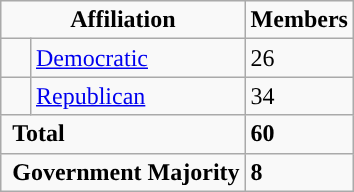<table class="wikitable">
<tr>
<td colspan="2" rowspan="1" align="center" valign="top"><strong>Affiliation</strong></td>
<td style="vertical-align:top;"><strong>Members</strong></td>
</tr>
<tr>
<td style="background-color:"> </td>
<td><a href='#'>Democratic</a></td>
<td>26</td>
</tr>
<tr>
<td style="background-color:"> </td>
<td><a href='#'>Republican</a></td>
<td>34</td>
</tr>
<tr>
<td colspan="2" rowspan="1"> <strong>Total</strong></td>
<td><strong>60</strong></td>
</tr>
<tr>
<td colspan="2" rowspan="1"> <strong>Government Majority</strong></td>
<td><strong>8</strong></td>
</tr>
</table>
